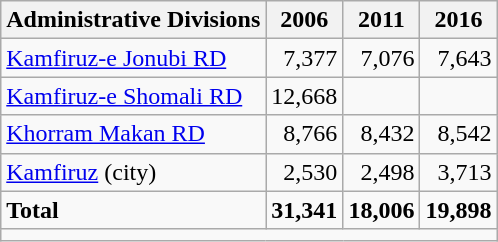<table class="wikitable">
<tr>
<th>Administrative Divisions</th>
<th>2006</th>
<th>2011</th>
<th>2016</th>
</tr>
<tr>
<td><a href='#'>Kamfiruz-e Jonubi RD</a></td>
<td style="text-align: right;">7,377</td>
<td style="text-align: right;">7,076</td>
<td style="text-align: right;">7,643</td>
</tr>
<tr>
<td><a href='#'>Kamfiruz-e Shomali RD</a></td>
<td style="text-align: right;">12,668</td>
<td style="text-align: right;"></td>
<td style="text-align: right;"></td>
</tr>
<tr>
<td><a href='#'>Khorram Makan RD</a></td>
<td style="text-align: right;">8,766</td>
<td style="text-align: right;">8,432</td>
<td style="text-align: right;">8,542</td>
</tr>
<tr>
<td><a href='#'>Kamfiruz</a> (city)</td>
<td style="text-align: right;">2,530</td>
<td style="text-align: right;">2,498</td>
<td style="text-align: right;">3,713</td>
</tr>
<tr>
<td><strong>Total</strong></td>
<td style="text-align: right;"><strong>31,341</strong></td>
<td style="text-align: right;"><strong>18,006</strong></td>
<td style="text-align: right;"><strong>19,898</strong></td>
</tr>
<tr>
<td colspan=4></td>
</tr>
</table>
